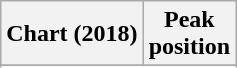<table class="wikitable sortable plainrowheaders">
<tr>
<th scope="col">Chart (2018)</th>
<th scope="col">Peak<br>position</th>
</tr>
<tr>
</tr>
<tr>
</tr>
</table>
